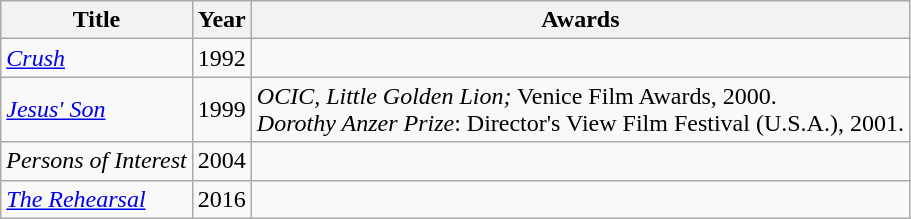<table class="wikitable">
<tr>
<th>Title</th>
<th>Year</th>
<th>Awards</th>
</tr>
<tr>
<td><em><a href='#'>Crush</a></em></td>
<td>1992</td>
<td></td>
</tr>
<tr>
<td><em><a href='#'>Jesus' Son</a></em></td>
<td>1999</td>
<td><em>OCIC, Little Golden Lion;</em> Venice Film Awards, 2000.<br><em>Dorothy Anzer Prize</em>: Director's View Film Festival (U.S.A.), 2001.</td>
</tr>
<tr>
<td><em>Persons of Interest</em></td>
<td>2004</td>
<td></td>
</tr>
<tr>
<td><em><a href='#'>The Rehearsal</a></em></td>
<td>2016</td>
<td></td>
</tr>
</table>
